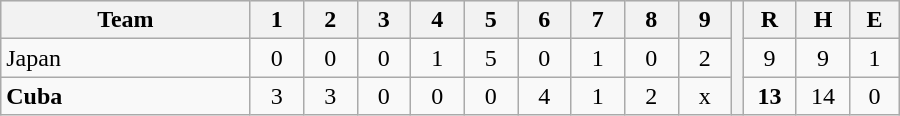<table border=1 cellspacing=0 width=600 style="margin-left:3em;" class="wikitable">
<tr style="text-align:center; background-color:#e6e6e6;">
<th align=left width=28%>Team</th>
<th width=6%>1</th>
<th width=6%>2</th>
<th width=6%>3</th>
<th width=6%>4</th>
<th width=6%>5</th>
<th width=6%>6</th>
<th width=6%>7</th>
<th width=6%>8</th>
<th width=6%>9</th>
<th rowspan="3" width=0.5%></th>
<th width=6%>R</th>
<th width=6%>H</th>
<th width=6%>E</th>
</tr>
<tr style="text-align:center;">
<td align=left> Japan</td>
<td>0</td>
<td>0</td>
<td>0</td>
<td>1</td>
<td>5</td>
<td>0</td>
<td>1</td>
<td>0</td>
<td>2</td>
<td>9</td>
<td>9</td>
<td>1</td>
</tr>
<tr style="text-align:center;">
<td align=left> <strong>Cuba</strong></td>
<td>3</td>
<td>3</td>
<td>0</td>
<td>0</td>
<td>0</td>
<td>4</td>
<td>1</td>
<td>2</td>
<td>x</td>
<td><strong>13</strong></td>
<td>14</td>
<td>0</td>
</tr>
</table>
